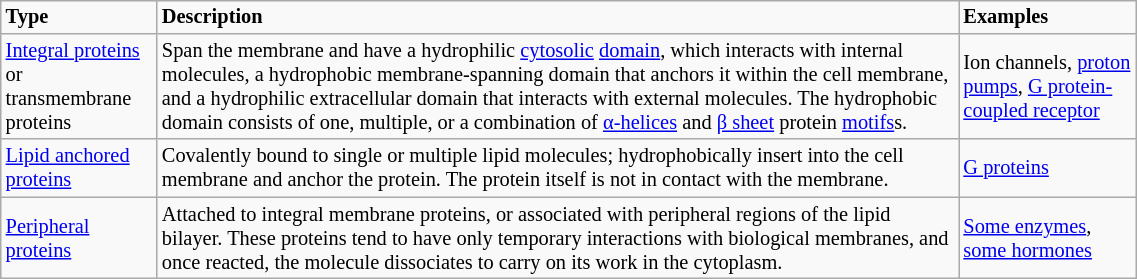<table class="wikitable" style="float:right; font-size:85%; margin-left:15px; width:60%">
<tr>
<td><strong>Type</strong></td>
<td><strong>Description</strong></td>
<td><strong>Examples</strong></td>
</tr>
<tr>
<td><a href='#'>Integral proteins</a><br>or transmembrane proteins</td>
<td>Span the membrane and have a hydrophilic <a href='#'>cytosolic</a> <a href='#'>domain</a>, which interacts with internal molecules, a hydrophobic membrane-spanning domain that anchors it within the cell membrane, and a hydrophilic extracellular domain that interacts with external molecules. The hydrophobic domain consists of one, multiple, or a combination of <a href='#'>α-helices</a> and <a href='#'>β sheet</a> protein <a href='#'>motifs</a>s.</td>
<td>Ion channels, <a href='#'>proton pumps</a>, <a href='#'>G protein-coupled receptor</a></td>
</tr>
<tr>
<td><a href='#'>Lipid anchored proteins</a></td>
<td>Covalently bound to single or multiple lipid molecules; hydrophobically insert into the cell membrane and anchor the protein. The protein itself is not in contact with the membrane.</td>
<td><a href='#'>G proteins</a></td>
</tr>
<tr>
<td><a href='#'>Peripheral proteins</a></td>
<td>Attached to integral membrane proteins, or associated with peripheral regions of the lipid bilayer. These proteins tend to have only temporary interactions with biological membranes, and once reacted, the molecule dissociates to carry on its work in the cytoplasm.</td>
<td><a href='#'>Some enzymes</a>, <a href='#'>some hormones</a></td>
</tr>
</table>
